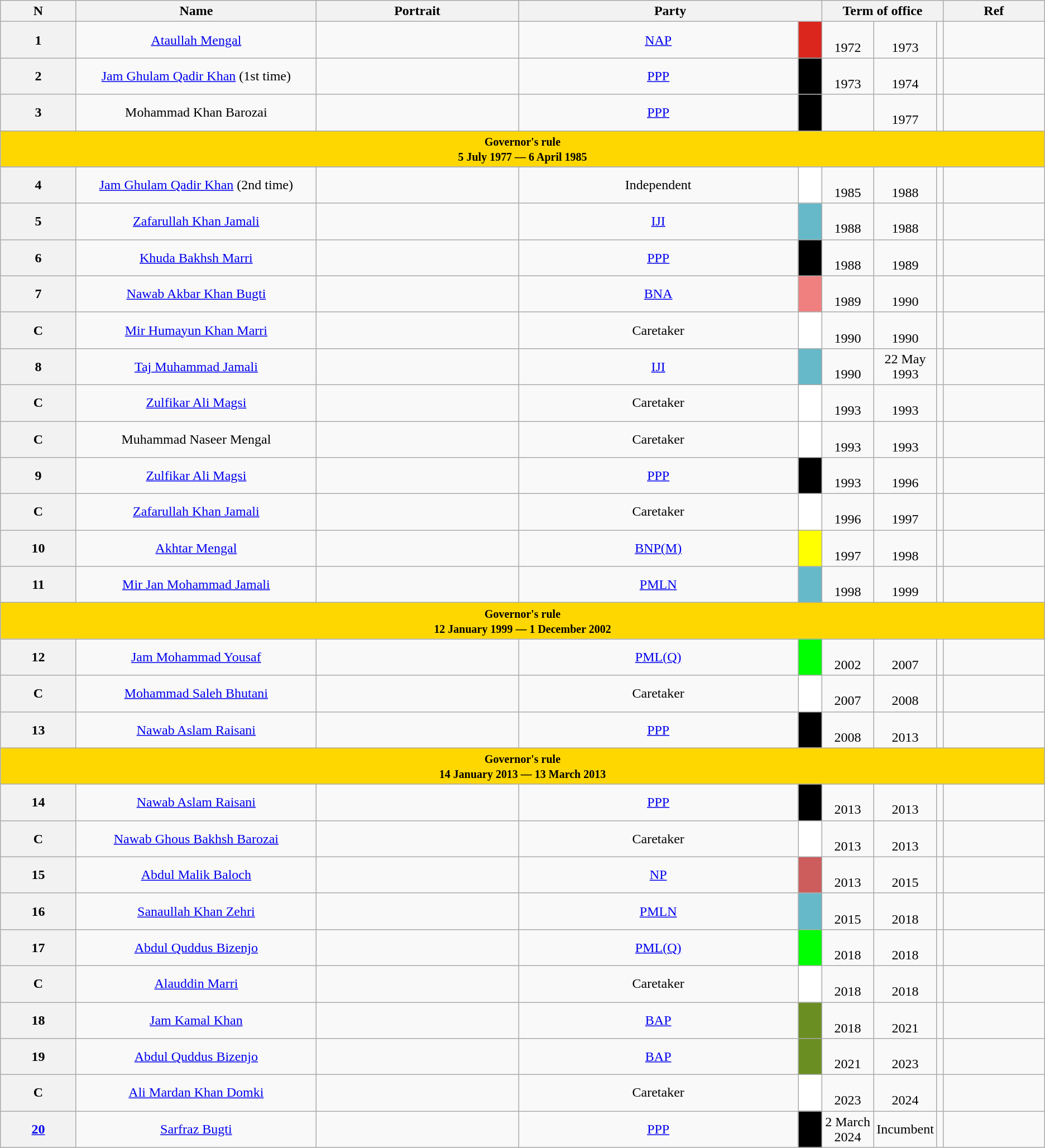<table class="wikitable" style="clear:right; text-align:center">
<tr>
<th>N</th>
<th style="width:23%;">Name</th>
<th>Portrait</th>
<th colspan="2">Party</th>
<th colspan="3" style="width:10%;">Term of office</th>
<th>Ref</th>
</tr>
<tr>
<th>1</th>
<td><a href='#'>Ataullah Mengal</a></td>
<td></td>
<td><a href='#'>NAP</a></td>
<td style="background-color: #DB261D;"></td>
<td><br>1972</td>
<td><br>1973</td>
<td></td>
</tr>
<tr>
<th>2</th>
<td><a href='#'>Jam Ghulam Qadir Khan</a> (1st time)</td>
<td></td>
<td><a href='#'>PPP</a></td>
<td style="background-color: #000000;"></td>
<td><br>1973</td>
<td><br>1974</td>
<td></td>
<td></td>
</tr>
<tr>
<th>3</th>
<td>Mohammad Khan Barozai</td>
<td></td>
<td><a href='#'>PPP</a></td>
<td style="background-color: #000000;"></td>
<td></td>
<td><br>1977</td>
<td></td>
<td></td>
</tr>
<tr bgcolor=Gold>
<td colspan="9"><strong><small>Governor's rule<br>5 July 1977 — 6 April 1985</small></strong></td>
</tr>
<tr>
</tr>
<tr>
<th>4</th>
<td><a href='#'>Jam Ghulam Qadir Khan</a> (2nd time)</td>
<td></td>
<td>Independent</td>
<td style="background-color: #FFFFFF;"></td>
<td><br>1985</td>
<td><br>1988</td>
<td></td>
<td></td>
</tr>
<tr>
<th>5</th>
<td><a href='#'>Zafarullah Khan Jamali</a></td>
<td></td>
<td><a href='#'>IJI</a></td>
<td style="background-color: #66B9C8;"></td>
<td><br>1988</td>
<td><br>1988</td>
<td></td>
</tr>
<tr>
<th>6</th>
<td><a href='#'>Khuda Bakhsh Marri</a></td>
<td></td>
<td><a href='#'>PPP</a></td>
<td style="background-color: #000000;"></td>
<td><br>1988</td>
<td><br>1989</td>
<td></td>
<td></td>
</tr>
<tr>
<th>7</th>
<td><a href='#'>Nawab Akbar Khan Bugti</a></td>
<td></td>
<td><a href='#'>BNA</a></td>
<td style="background-color: #F08080;"></td>
<td><br>1989</td>
<td><br>1990</td>
<td></td>
<td></td>
</tr>
<tr>
<th>C</th>
<td><a href='#'>Mir Humayun Khan Marri</a></td>
<td></td>
<td>Caretaker</td>
<td style="background-color: #FFFFFF;"></td>
<td><br>1990</td>
<td><br>1990</td>
<td></td>
<td></td>
</tr>
<tr>
<th>8</th>
<td><a href='#'>Taj Muhammad Jamali</a></td>
<td></td>
<td><a href='#'>IJI</a></td>
<td style="background-color: #66B9C8;"></td>
<td><br>1990</td>
<td>22 May 1993</td>
<td></td>
<td></td>
</tr>
<tr>
<th>C</th>
<td><a href='#'>Zulfikar Ali Magsi</a></td>
<td></td>
<td>Caretaker</td>
<td style="background-color: #FFFFFF;"></td>
<td><br>1993</td>
<td><br>1993</td>
<td></td>
<td></td>
</tr>
<tr>
<th>C</th>
<td>Muhammad Naseer Mengal</td>
<td></td>
<td>Caretaker</td>
<td style="background-color: #FFFFFF;"></td>
<td><br>1993</td>
<td><br>1993</td>
<td></td>
<td></td>
</tr>
<tr>
<th>9</th>
<td><a href='#'>Zulfikar Ali Magsi</a></td>
<td></td>
<td><a href='#'>PPP</a></td>
<td style="background-color: #000000;"></td>
<td><br>1993</td>
<td><br>1996</td>
<td></td>
<td></td>
</tr>
<tr>
<th>C</th>
<td><a href='#'>Zafarullah Khan Jamali</a></td>
<td></td>
<td>Caretaker</td>
<td style="background-color: #FFFFFF;"></td>
<td><br>1996</td>
<td><br>1997</td>
<td></td>
<td></td>
</tr>
<tr>
<th>10</th>
<td><a href='#'>Akhtar Mengal</a></td>
<td></td>
<td><a href='#'>BNP(M)</a></td>
<td style="background-color: #FFFF00;"></td>
<td><br>1997</td>
<td><br>1998</td>
<td></td>
<td></td>
</tr>
<tr>
<th>11</th>
<td><a href='#'>Mir Jan Mohammad Jamali</a></td>
<td></td>
<td><a href='#'>PMLN</a></td>
<td style="background-color: #66B9C8;"></td>
<td><br>1998</td>
<td><br>1999</td>
<td></td>
<td></td>
</tr>
<tr bgcolor=Gold>
<td colspan="9"><strong><small>Governor's rule<br>12 January 1999 — 1 December 2002</small></strong></td>
</tr>
<tr>
<th>12</th>
<td><a href='#'>Jam Mohammad Yousaf</a></td>
<td></td>
<td><a href='#'>PML(Q)</a></td>
<td style="background-color: #00FF00;"></td>
<td><br>2002</td>
<td><br>2007</td>
<td></td>
<td></td>
</tr>
<tr>
<th>C</th>
<td><a href='#'>Mohammad Saleh Bhutani</a></td>
<td></td>
<td>Caretaker</td>
<td style="background-color: #FFFFFF;"></td>
<td><br>2007</td>
<td><br>2008</td>
<td></td>
<td></td>
</tr>
<tr>
<th>13</th>
<td><a href='#'>Nawab Aslam Raisani</a></td>
<td></td>
<td><a href='#'>PPP</a></td>
<td style="background-color: #000000;"></td>
<td><br>2008</td>
<td><br>2013</td>
<td></td>
<td></td>
</tr>
<tr bgcolor=Gold>
<td colspan="9"><strong><small>Governor's rule<br>14 January 2013 — 13 March 2013</small></strong></td>
</tr>
<tr>
<th>14</th>
<td><a href='#'>Nawab Aslam Raisani</a></td>
<td></td>
<td><a href='#'>PPP</a></td>
<td style="background-color: #000000;"></td>
<td><br>2013</td>
<td><br>2013</td>
<td></td>
<td></td>
</tr>
<tr>
<th>C</th>
<td><a href='#'>Nawab Ghous Bakhsh Barozai</a></td>
<td></td>
<td>Caretaker</td>
<td style="background-color: #FFFFFF;"></td>
<td><br>2013</td>
<td><br>2013</td>
<td></td>
<td></td>
</tr>
<tr>
<th>15</th>
<td><a href='#'>Abdul Malik Baloch</a></td>
<td></td>
<td><a href='#'>NP</a></td>
<td style="background-color: #CD5C5C;"></td>
<td><br>2013</td>
<td><br>2015</td>
<td></td>
<td></td>
</tr>
<tr>
<th>16</th>
<td><a href='#'>Sanaullah Khan Zehri</a></td>
<td></td>
<td><a href='#'>PMLN</a></td>
<td style="background-color: #66B9C8;"></td>
<td><br>2015</td>
<td><br>2018</td>
<td></td>
<td></td>
</tr>
<tr>
<th>17</th>
<td><a href='#'>Abdul Quddus Bizenjo</a></td>
<td></td>
<td><a href='#'>PML(Q)</a></td>
<td style="background-color: #00FF00;"></td>
<td><br>2018</td>
<td><br>2018</td>
<td></td>
<td></td>
</tr>
<tr>
<th>C</th>
<td><a href='#'>Alauddin Marri</a></td>
<td></td>
<td>Caretaker</td>
<td style="background-color: #FFFFFF;"></td>
<td><br>2018</td>
<td><br>2018</td>
<td></td>
<td></td>
</tr>
<tr>
<th>18</th>
<td><a href='#'>Jam Kamal Khan</a></td>
<td></td>
<td><a href='#'>BAP</a></td>
<td style="background-color: #6B8E23;"></td>
<td><br>2018</td>
<td><br>2021</td>
<td></td>
<td></td>
</tr>
<tr>
<th>19</th>
<td><a href='#'>Abdul Quddus Bizenjo</a></td>
<td></td>
<td><a href='#'>BAP</a></td>
<td style="background-color: #6B8E23;"></td>
<td><br>2021</td>
<td><br>2023</td>
<td></td>
<td></td>
</tr>
<tr>
<th>C</th>
<td><a href='#'>Ali Mardan Khan Domki</a></td>
<td></td>
<td>Caretaker</td>
<td style="background-color: #FFFFFF;"></td>
<td><br>2023</td>
<td><br>2024</td>
<td></td>
<td></td>
</tr>
<tr>
<th><a href='#'>20</a></th>
<td><a href='#'>Sarfraz Bugti</a></td>
<td></td>
<td><a href='#'>PPP</a></td>
<td style="background-color: Black;"></td>
<td>2 March 2024</td>
<td>Incumbent</td>
<td></td>
<td></td>
</tr>
</table>
